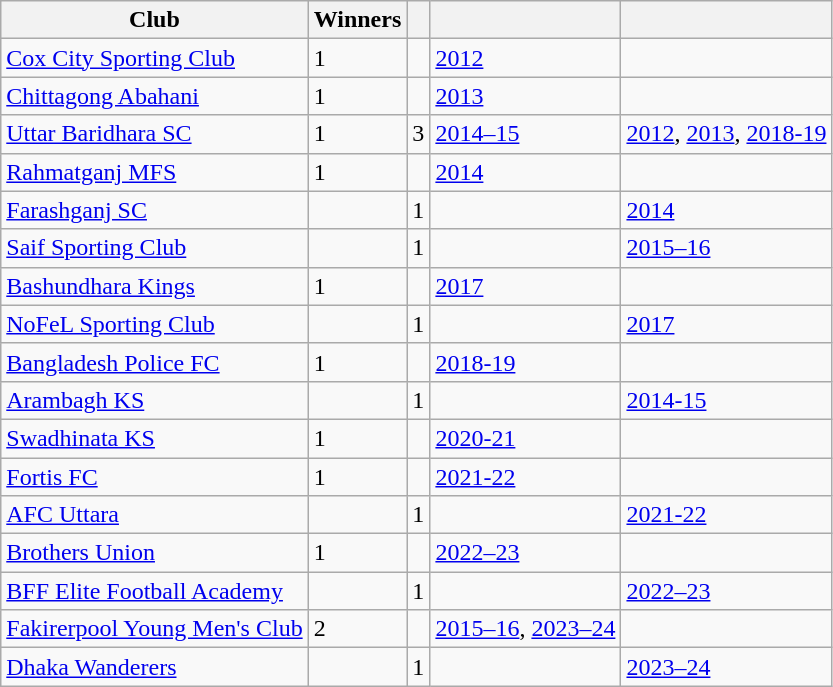<table class="wikitable sortable mw-collapsible">
<tr>
<th>Club</th>
<th>Winners</th>
<th></th>
<th></th>
<th></th>
</tr>
<tr>
<td><a href='#'>Cox City Sporting Club</a></td>
<td>1</td>
<td></td>
<td><a href='#'>2012</a></td>
<td></td>
</tr>
<tr>
<td><a href='#'>Chittagong Abahani</a></td>
<td>1</td>
<td></td>
<td><a href='#'>2013</a></td>
<td></td>
</tr>
<tr>
<td><a href='#'>Uttar Baridhara SC</a></td>
<td>1</td>
<td>3</td>
<td><a href='#'>2014–15</a></td>
<td><a href='#'>2012</a>, <a href='#'>2013</a>, <a href='#'>2018-19</a></td>
</tr>
<tr>
<td><a href='#'>Rahmatganj MFS</a></td>
<td>1</td>
<td></td>
<td><a href='#'>2014</a></td>
<td></td>
</tr>
<tr>
<td><a href='#'>Farashganj SC</a></td>
<td></td>
<td>1</td>
<td></td>
<td><a href='#'>2014</a></td>
</tr>
<tr>
<td><a href='#'>Saif Sporting Club</a></td>
<td></td>
<td>1</td>
<td></td>
<td><a href='#'>2015–16</a></td>
</tr>
<tr>
<td><a href='#'>Bashundhara Kings</a></td>
<td>1</td>
<td></td>
<td><a href='#'>2017</a></td>
<td></td>
</tr>
<tr>
<td><a href='#'>NoFeL Sporting Club</a></td>
<td></td>
<td>1</td>
<td></td>
<td><a href='#'>2017</a></td>
</tr>
<tr>
<td><a href='#'>Bangladesh Police FC</a></td>
<td>1</td>
<td></td>
<td><a href='#'>2018-19</a></td>
<td></td>
</tr>
<tr>
<td><a href='#'>Arambagh KS</a></td>
<td></td>
<td>1</td>
<td></td>
<td><a href='#'>2014-15</a></td>
</tr>
<tr>
<td><a href='#'>Swadhinata KS</a></td>
<td>1</td>
<td></td>
<td><a href='#'>2020-21</a></td>
<td></td>
</tr>
<tr>
<td><a href='#'>Fortis FC</a></td>
<td>1</td>
<td></td>
<td><a href='#'>2021-22</a></td>
<td></td>
</tr>
<tr>
<td><a href='#'>AFC Uttara</a></td>
<td></td>
<td>1</td>
<td></td>
<td><a href='#'>2021-22</a></td>
</tr>
<tr>
<td><a href='#'>Brothers Union</a></td>
<td>1</td>
<td></td>
<td><a href='#'>2022–23</a></td>
<td></td>
</tr>
<tr>
<td><a href='#'>BFF Elite Football Academy</a></td>
<td></td>
<td>1</td>
<td></td>
<td><a href='#'>2022–23</a></td>
</tr>
<tr>
<td><a href='#'>Fakirerpool Young Men's Club</a></td>
<td>2</td>
<td></td>
<td><a href='#'>2015–16</a>, <a href='#'>2023–24</a></td>
<td></td>
</tr>
<tr>
<td><a href='#'>Dhaka Wanderers</a></td>
<td></td>
<td>1</td>
<td></td>
<td><a href='#'>2023–24</a></td>
</tr>
</table>
